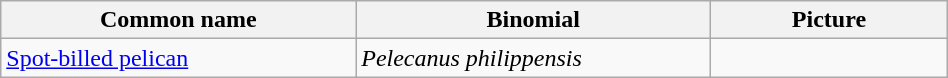<table width=50% class="wikitable">
<tr>
<th width=30%>Common name</th>
<th width=30%>Binomial</th>
<th width=20%>Picture</th>
</tr>
<tr>
<td><a href='#'>Spot-billed pelican</a></td>
<td><em>Pelecanus philippensis</em></td>
<td></td>
</tr>
</table>
